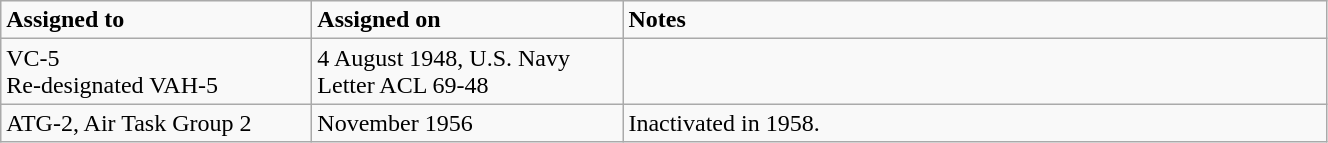<table class="wikitable" style="width: 70%;">
<tr>
<td style="width: 200px;"><strong>Assigned to</strong></td>
<td style="width: 200px;"><strong>Assigned on</strong></td>
<td><strong>Notes</strong></td>
</tr>
<tr>
<td>VC-5<br>Re-designated VAH-5</td>
<td>4 August 1948, U.S. Navy Letter ACL 69-48</td>
<td></td>
</tr>
<tr>
<td>ATG-2, Air Task Group 2</td>
<td>November 1956</td>
<td>Inactivated in 1958.</td>
</tr>
</table>
